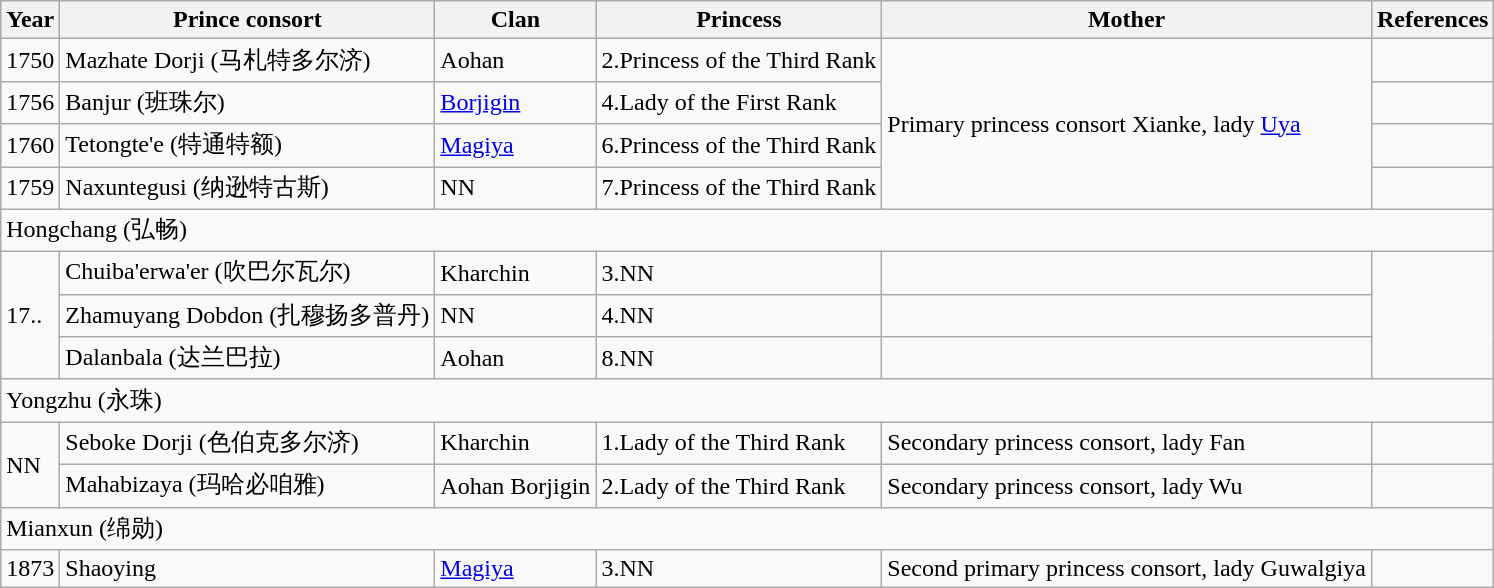<table class="wikitable">
<tr>
<th>Year</th>
<th>Prince consort</th>
<th>Clan</th>
<th>Princess</th>
<th>Mother</th>
<th>References</th>
</tr>
<tr>
<td>1750</td>
<td>Mazhate Dorji (马札特多尔济)</td>
<td>Aohan</td>
<td>2.Princess of the Third Rank</td>
<td rowspan="4">Primary princess consort Xianke, lady <a href='#'>Uya</a></td>
<td></td>
</tr>
<tr>
<td>1756</td>
<td>Banjur (班珠尔)</td>
<td><a href='#'>Borjigin</a></td>
<td>4.Lady of the First Rank</td>
<td></td>
</tr>
<tr>
<td>1760</td>
<td>Tetongte'e (特通特额)</td>
<td><a href='#'>Magiya</a></td>
<td>6.Princess of the Third Rank</td>
<td></td>
</tr>
<tr>
<td>1759</td>
<td>Naxuntegusi (纳逊特古斯)</td>
<td>NN</td>
<td>7.Princess of the Third Rank</td>
<td></td>
</tr>
<tr>
<td colspan="6">Hongchang (弘畅)</td>
</tr>
<tr>
<td rowspan="3">17..</td>
<td>Chuiba'erwa'er (吹巴尔瓦尔)</td>
<td>Kharchin</td>
<td>3.NN</td>
<td></td>
<td rowspan="3"></td>
</tr>
<tr>
<td>Zhamuyang Dobdon (扎穆扬多普丹)</td>
<td>NN</td>
<td>4.NN</td>
<td></td>
</tr>
<tr>
<td>Dalanbala (达兰巴拉)</td>
<td>Aohan</td>
<td>8.NN</td>
<td></td>
</tr>
<tr>
<td colspan="6">Yongzhu (永珠)</td>
</tr>
<tr>
<td rowspan="2">NN</td>
<td>Seboke Dorji (色伯克多尔济)</td>
<td>Kharchin</td>
<td>1.Lady of the Third Rank</td>
<td>Secondary princess consort, lady Fan</td>
<td></td>
</tr>
<tr>
<td>Mahabizaya (玛哈必咱雅)</td>
<td>Aohan Borjigin</td>
<td>2.Lady of the Third Rank</td>
<td>Secondary princess consort, lady Wu</td>
<td></td>
</tr>
<tr>
<td colspan="6">Mianxun (绵勋)</td>
</tr>
<tr>
<td>1873</td>
<td>Shaoying</td>
<td><a href='#'>Magiya</a></td>
<td>3.NN</td>
<td>Second primary princess consort, lady Guwalgiya</td>
<td></td>
</tr>
</table>
